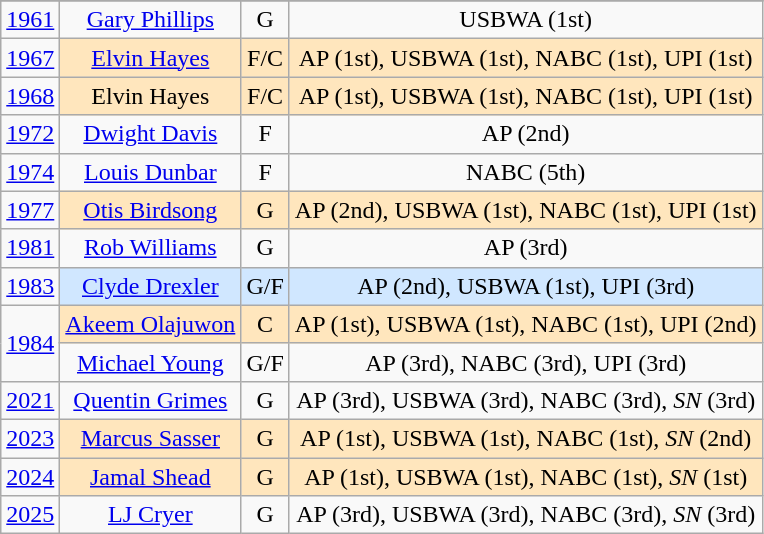<table class="wikitable" style="text-align:center">
<tr>
</tr>
<tr>
<td><a href='#'>1961</a></td>
<td><a href='#'>Gary Phillips</a></td>
<td>G</td>
<td>USBWA (1st)</td>
</tr>
<tr>
<td><a href='#'>1967</a></td>
<td style="background-color:#FFE6BD"><a href='#'>Elvin Hayes</a></td>
<td style="background-color:#FFE6BD">F/C</td>
<td style="background-color:#FFE6BD">AP (1st), USBWA (1st), NABC (1st), UPI (1st)</td>
</tr>
<tr>
<td><a href='#'>1968</a></td>
<td style="background-color:#FFE6BD">Elvin Hayes</td>
<td style="background-color:#FFE6BD">F/C</td>
<td style="background-color:#FFE6BD">AP (1st), USBWA (1st), NABC (1st), UPI (1st)</td>
</tr>
<tr>
<td><a href='#'>1972</a></td>
<td><a href='#'>Dwight Davis</a></td>
<td>F</td>
<td>AP (2nd)</td>
</tr>
<tr>
<td><a href='#'>1974</a></td>
<td><a href='#'>Louis Dunbar</a></td>
<td>F</td>
<td>NABC (5th)</td>
</tr>
<tr>
<td><a href='#'>1977</a></td>
<td style="background-color:#FFE6BD"><a href='#'>Otis Birdsong</a></td>
<td style="background-color:#FFE6BD">G</td>
<td style="background-color:#FFE6BD">AP (2nd), USBWA (1st), NABC (1st), UPI (1st)</td>
</tr>
<tr>
<td><a href='#'>1981</a></td>
<td><a href='#'>Rob Williams</a></td>
<td>G</td>
<td>AP (3rd)</td>
</tr>
<tr>
<td><a href='#'>1983</a></td>
<td style="background-color:#D0E7FF"><a href='#'>Clyde Drexler</a></td>
<td style="background-color:#D0E7FF">G/F</td>
<td style="background-color:#D0E7FF">AP (2nd), USBWA (1st), UPI (3rd)</td>
</tr>
<tr>
<td rowspan=2><a href='#'>1984</a></td>
<td style="background-color:#FFE6BD"><a href='#'>Akeem Olajuwon</a></td>
<td style="background-color:#FFE6BD">C</td>
<td style="background-color:#FFE6BD">AP (1st), USBWA (1st), NABC (1st), UPI (2nd)</td>
</tr>
<tr>
<td><a href='#'>Michael Young</a></td>
<td>G/F</td>
<td>AP (3rd), NABC (3rd), UPI (3rd)</td>
</tr>
<tr>
<td><a href='#'>2021</a></td>
<td><a href='#'>Quentin Grimes</a></td>
<td>G</td>
<td>AP (3rd), USBWA (3rd), NABC (3rd), <em>SN</em> (3rd)</td>
</tr>
<tr>
<td><a href='#'>2023</a></td>
<td style="background-color:#FFE6BD"><a href='#'>Marcus Sasser</a></td>
<td style="background-color:#FFE6BD">G</td>
<td style="background-color:#FFE6BD">AP (1st), USBWA (1st), NABC (1st), <em>SN</em> (2nd)</td>
</tr>
<tr>
<td><a href='#'>2024</a></td>
<td style="background-color:#FFE6BD"><a href='#'>Jamal Shead</a></td>
<td style="background-color:#FFE6BD">G</td>
<td style="background-color:#FFE6BD">AP (1st), USBWA (1st), NABC (1st), <em>SN</em> (1st)</td>
</tr>
<tr>
<td><a href='#'>2025</a></td>
<td><a href='#'>LJ Cryer</a></td>
<td>G</td>
<td>AP (3rd), USBWA (3rd), NABC (3rd), <em>SN</em> (3rd)</td>
</tr>
</table>
